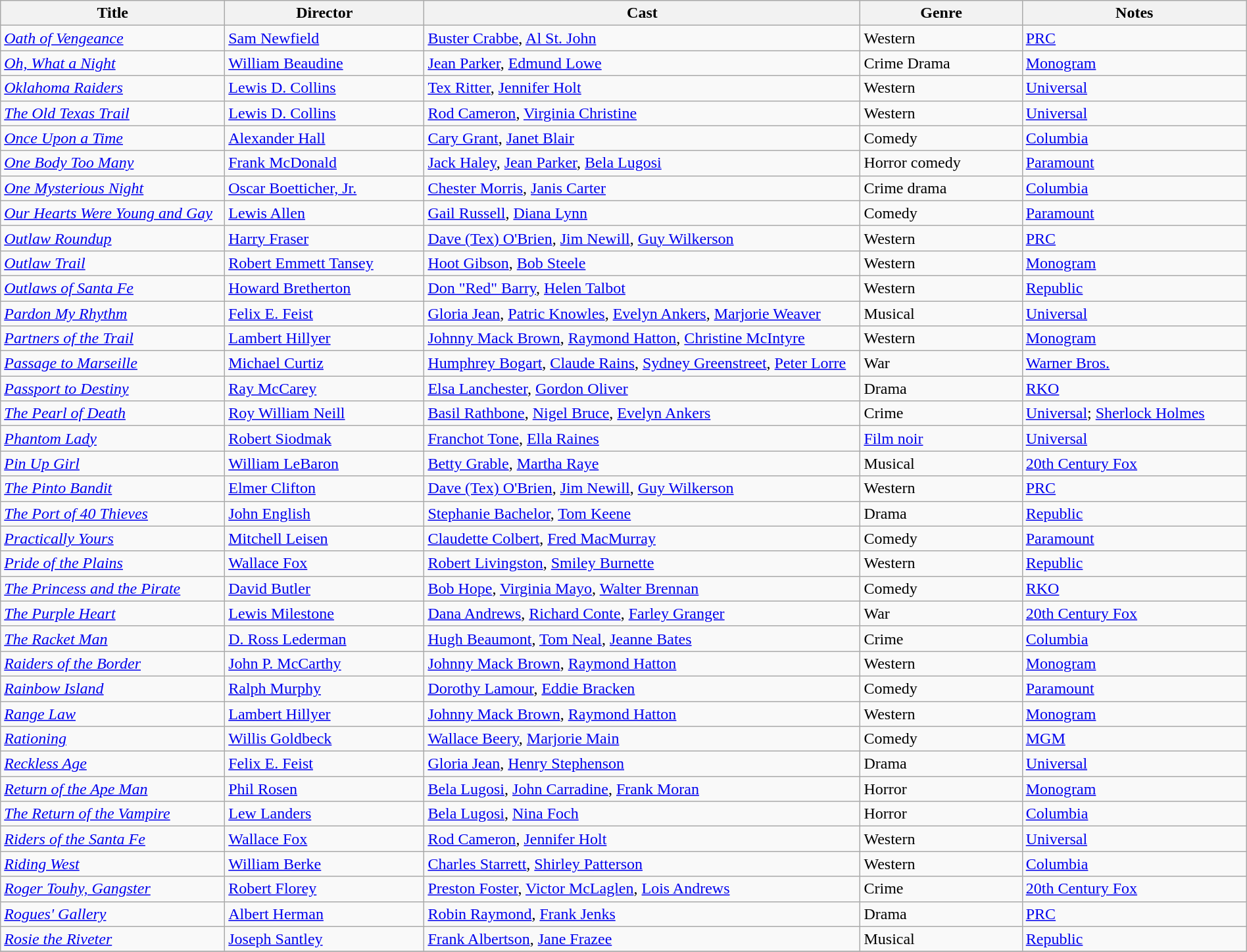<table class="wikitable" style="width:100%;">
<tr>
<th style="width:18%;">Title</th>
<th style="width:16%;">Director</th>
<th style="width:35%;">Cast</th>
<th style="width:13%;">Genre</th>
<th style="width:18%;">Notes</th>
</tr>
<tr>
<td><em><a href='#'>Oath of Vengeance</a></em></td>
<td><a href='#'>Sam Newfield</a></td>
<td><a href='#'>Buster Crabbe</a>, <a href='#'>Al St. John</a></td>
<td>Western</td>
<td><a href='#'>PRC</a></td>
</tr>
<tr>
<td><em><a href='#'>Oh, What a Night</a></em></td>
<td><a href='#'>William Beaudine</a></td>
<td><a href='#'>Jean Parker</a>, <a href='#'>Edmund Lowe</a></td>
<td>Crime Drama</td>
<td><a href='#'>Monogram</a></td>
</tr>
<tr>
<td><em><a href='#'>Oklahoma Raiders</a></em></td>
<td><a href='#'>Lewis D. Collins</a></td>
<td><a href='#'>Tex Ritter</a>, <a href='#'>Jennifer Holt</a></td>
<td>Western</td>
<td><a href='#'>Universal</a></td>
</tr>
<tr>
<td><em><a href='#'>The Old Texas Trail</a></em></td>
<td><a href='#'>Lewis D. Collins</a></td>
<td><a href='#'>Rod Cameron</a>, <a href='#'>Virginia Christine</a></td>
<td>Western</td>
<td><a href='#'>Universal</a></td>
</tr>
<tr>
<td><em><a href='#'>Once Upon a Time</a></em></td>
<td><a href='#'>Alexander Hall</a></td>
<td><a href='#'>Cary Grant</a>, <a href='#'>Janet Blair</a></td>
<td>Comedy</td>
<td><a href='#'>Columbia</a></td>
</tr>
<tr>
<td><em><a href='#'>One Body Too Many</a></em></td>
<td><a href='#'>Frank McDonald</a></td>
<td><a href='#'>Jack Haley</a>, <a href='#'>Jean Parker</a>, <a href='#'>Bela Lugosi</a></td>
<td>Horror comedy</td>
<td><a href='#'>Paramount</a></td>
</tr>
<tr>
<td><em><a href='#'>One Mysterious Night</a></em></td>
<td><a href='#'>Oscar Boetticher, Jr.</a></td>
<td><a href='#'>Chester Morris</a>, <a href='#'>Janis Carter</a></td>
<td>Crime drama</td>
<td><a href='#'>Columbia</a></td>
</tr>
<tr>
<td><em><a href='#'>Our Hearts Were Young and Gay</a></em></td>
<td><a href='#'>Lewis Allen</a></td>
<td><a href='#'>Gail Russell</a>, <a href='#'>Diana Lynn</a></td>
<td>Comedy</td>
<td><a href='#'>Paramount</a></td>
</tr>
<tr>
<td><em><a href='#'>Outlaw Roundup</a></em></td>
<td><a href='#'>Harry Fraser</a></td>
<td><a href='#'>Dave (Tex) O'Brien</a>, <a href='#'>Jim Newill</a>, <a href='#'>Guy Wilkerson</a></td>
<td>Western</td>
<td><a href='#'>PRC</a></td>
</tr>
<tr>
<td><em><a href='#'>Outlaw Trail</a></em></td>
<td><a href='#'>Robert Emmett Tansey</a></td>
<td><a href='#'>Hoot Gibson</a>, <a href='#'>Bob Steele</a></td>
<td>Western</td>
<td><a href='#'>Monogram</a></td>
</tr>
<tr>
<td><em><a href='#'>Outlaws of Santa Fe</a></em></td>
<td><a href='#'>Howard Bretherton</a></td>
<td><a href='#'>Don "Red" Barry</a>, <a href='#'>Helen Talbot</a></td>
<td>Western</td>
<td><a href='#'>Republic</a></td>
</tr>
<tr>
<td><em><a href='#'>Pardon My Rhythm</a></em></td>
<td><a href='#'>Felix E. Feist</a></td>
<td><a href='#'>Gloria Jean</a>, <a href='#'>Patric Knowles</a>, <a href='#'>Evelyn Ankers</a>, <a href='#'>Marjorie Weaver</a></td>
<td>Musical</td>
<td><a href='#'>Universal</a></td>
</tr>
<tr>
<td><em><a href='#'>Partners of the Trail</a></em></td>
<td><a href='#'>Lambert Hillyer</a></td>
<td><a href='#'>Johnny Mack Brown</a>, <a href='#'>Raymond Hatton</a>, <a href='#'>Christine McIntyre</a></td>
<td>Western</td>
<td><a href='#'>Monogram</a></td>
</tr>
<tr>
<td><em><a href='#'>Passage to Marseille</a></em></td>
<td><a href='#'>Michael Curtiz</a></td>
<td><a href='#'>Humphrey Bogart</a>, <a href='#'>Claude Rains</a>, <a href='#'>Sydney Greenstreet</a>, <a href='#'>Peter Lorre</a></td>
<td>War</td>
<td><a href='#'>Warner Bros.</a></td>
</tr>
<tr>
<td><em><a href='#'>Passport to Destiny</a></em></td>
<td><a href='#'>Ray McCarey</a></td>
<td><a href='#'>Elsa Lanchester</a>, <a href='#'>Gordon Oliver</a></td>
<td>Drama</td>
<td><a href='#'>RKO</a></td>
</tr>
<tr>
<td><em><a href='#'>The Pearl of Death</a></em></td>
<td><a href='#'>Roy William Neill</a></td>
<td><a href='#'>Basil Rathbone</a>, <a href='#'>Nigel Bruce</a>, <a href='#'>Evelyn Ankers</a></td>
<td>Crime</td>
<td><a href='#'>Universal</a>; <a href='#'>Sherlock Holmes</a></td>
</tr>
<tr>
<td><em><a href='#'>Phantom Lady</a></em></td>
<td><a href='#'>Robert Siodmak</a></td>
<td><a href='#'>Franchot Tone</a>, <a href='#'>Ella Raines</a></td>
<td><a href='#'>Film noir</a></td>
<td><a href='#'>Universal</a></td>
</tr>
<tr>
<td><em><a href='#'>Pin Up Girl</a></em></td>
<td><a href='#'>William LeBaron</a></td>
<td><a href='#'>Betty Grable</a>, <a href='#'>Martha Raye</a></td>
<td>Musical</td>
<td><a href='#'>20th Century Fox</a></td>
</tr>
<tr>
<td><em><a href='#'>The Pinto Bandit</a></em></td>
<td><a href='#'>Elmer Clifton</a></td>
<td><a href='#'>Dave (Tex) O'Brien</a>, <a href='#'>Jim Newill</a>, <a href='#'>Guy Wilkerson</a></td>
<td>Western</td>
<td><a href='#'>PRC</a></td>
</tr>
<tr>
<td><em><a href='#'>The Port of 40 Thieves</a></em></td>
<td><a href='#'>John English</a></td>
<td><a href='#'>Stephanie Bachelor</a>, <a href='#'>Tom Keene</a></td>
<td>Drama</td>
<td><a href='#'>Republic</a></td>
</tr>
<tr>
<td><em><a href='#'>Practically Yours</a></em></td>
<td><a href='#'>Mitchell Leisen</a></td>
<td><a href='#'>Claudette Colbert</a>, <a href='#'>Fred MacMurray</a></td>
<td>Comedy</td>
<td><a href='#'>Paramount</a></td>
</tr>
<tr>
<td><em><a href='#'>Pride of the Plains</a></em></td>
<td><a href='#'>Wallace Fox</a></td>
<td><a href='#'>Robert Livingston</a>, <a href='#'>Smiley Burnette</a></td>
<td>Western</td>
<td><a href='#'>Republic</a></td>
</tr>
<tr>
<td><em><a href='#'>The Princess and the Pirate</a></em></td>
<td><a href='#'>David Butler</a></td>
<td><a href='#'>Bob Hope</a>, <a href='#'>Virginia Mayo</a>, <a href='#'>Walter Brennan</a></td>
<td>Comedy</td>
<td><a href='#'>RKO</a></td>
</tr>
<tr>
<td><em><a href='#'>The Purple Heart</a></em></td>
<td><a href='#'>Lewis Milestone</a></td>
<td><a href='#'>Dana Andrews</a>, <a href='#'>Richard Conte</a>, <a href='#'>Farley Granger</a></td>
<td>War</td>
<td><a href='#'>20th Century Fox</a></td>
</tr>
<tr>
<td><em><a href='#'>The Racket Man</a></em></td>
<td><a href='#'>D. Ross Lederman</a></td>
<td><a href='#'>Hugh Beaumont</a>, <a href='#'>Tom Neal</a>, <a href='#'>Jeanne Bates</a></td>
<td>Crime</td>
<td><a href='#'>Columbia</a></td>
</tr>
<tr>
<td><em><a href='#'>Raiders of the Border</a></em></td>
<td><a href='#'>John P. McCarthy</a></td>
<td><a href='#'>Johnny Mack Brown</a>, <a href='#'>Raymond Hatton</a></td>
<td>Western</td>
<td><a href='#'>Monogram</a></td>
</tr>
<tr>
<td><em><a href='#'>Rainbow Island</a></em></td>
<td><a href='#'>Ralph Murphy</a></td>
<td><a href='#'>Dorothy Lamour</a>, <a href='#'>Eddie Bracken</a></td>
<td>Comedy</td>
<td><a href='#'>Paramount</a></td>
</tr>
<tr>
<td><em><a href='#'>Range Law</a></em></td>
<td><a href='#'>Lambert Hillyer</a></td>
<td><a href='#'>Johnny Mack Brown</a>, <a href='#'>Raymond Hatton</a></td>
<td>Western</td>
<td><a href='#'>Monogram</a></td>
</tr>
<tr>
<td><em><a href='#'>Rationing</a></em></td>
<td><a href='#'>Willis Goldbeck</a></td>
<td><a href='#'>Wallace Beery</a>, <a href='#'>Marjorie Main</a></td>
<td>Comedy</td>
<td><a href='#'>MGM</a></td>
</tr>
<tr>
<td><em><a href='#'>Reckless Age</a></em></td>
<td><a href='#'>Felix E. Feist</a></td>
<td><a href='#'>Gloria Jean</a>, <a href='#'>Henry Stephenson</a></td>
<td>Drama</td>
<td><a href='#'>Universal</a></td>
</tr>
<tr>
<td><em><a href='#'>Return of the Ape Man</a></em></td>
<td><a href='#'>Phil Rosen</a></td>
<td><a href='#'>Bela Lugosi</a>, <a href='#'>John Carradine</a>, <a href='#'>Frank Moran</a></td>
<td>Horror</td>
<td><a href='#'>Monogram</a></td>
</tr>
<tr>
<td><em><a href='#'>The Return of the Vampire</a></em></td>
<td><a href='#'>Lew Landers</a></td>
<td><a href='#'>Bela Lugosi</a>, <a href='#'>Nina Foch</a></td>
<td>Horror</td>
<td><a href='#'>Columbia</a></td>
</tr>
<tr>
<td><em><a href='#'>Riders of the Santa Fe</a></em></td>
<td><a href='#'>Wallace Fox</a></td>
<td><a href='#'>Rod Cameron</a>, <a href='#'>Jennifer Holt</a></td>
<td>Western</td>
<td><a href='#'>Universal</a></td>
</tr>
<tr>
<td><em><a href='#'>Riding West</a></em></td>
<td><a href='#'>William Berke</a></td>
<td><a href='#'>Charles Starrett</a>, <a href='#'>Shirley Patterson</a></td>
<td>Western</td>
<td><a href='#'>Columbia</a></td>
</tr>
<tr>
<td><em><a href='#'>Roger Touhy, Gangster</a></em></td>
<td><a href='#'>Robert Florey</a></td>
<td><a href='#'>Preston Foster</a>, <a href='#'>Victor McLaglen</a>, <a href='#'>Lois Andrews</a></td>
<td>Crime</td>
<td><a href='#'>20th Century Fox</a></td>
</tr>
<tr>
<td><em><a href='#'>Rogues' Gallery</a></em></td>
<td><a href='#'>Albert Herman</a></td>
<td><a href='#'>Robin Raymond</a>, <a href='#'>Frank Jenks</a></td>
<td>Drama</td>
<td><a href='#'>PRC</a></td>
</tr>
<tr>
<td><em><a href='#'>Rosie the Riveter</a></em></td>
<td><a href='#'>Joseph Santley</a></td>
<td><a href='#'>Frank Albertson</a>, <a href='#'>Jane Frazee</a></td>
<td>Musical</td>
<td><a href='#'>Republic</a></td>
</tr>
<tr>
</tr>
</table>
